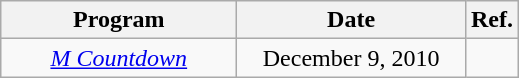<table class="wikitable" style="text-align:center;">
<tr>
<th style="width:150px;">Program</th>
<th style="width:145px;">Date</th>
<th>Ref.</th>
</tr>
<tr>
<td><em><a href='#'>M Countdown</a></em></td>
<td>December 9, 2010</td>
<td></td>
</tr>
</table>
